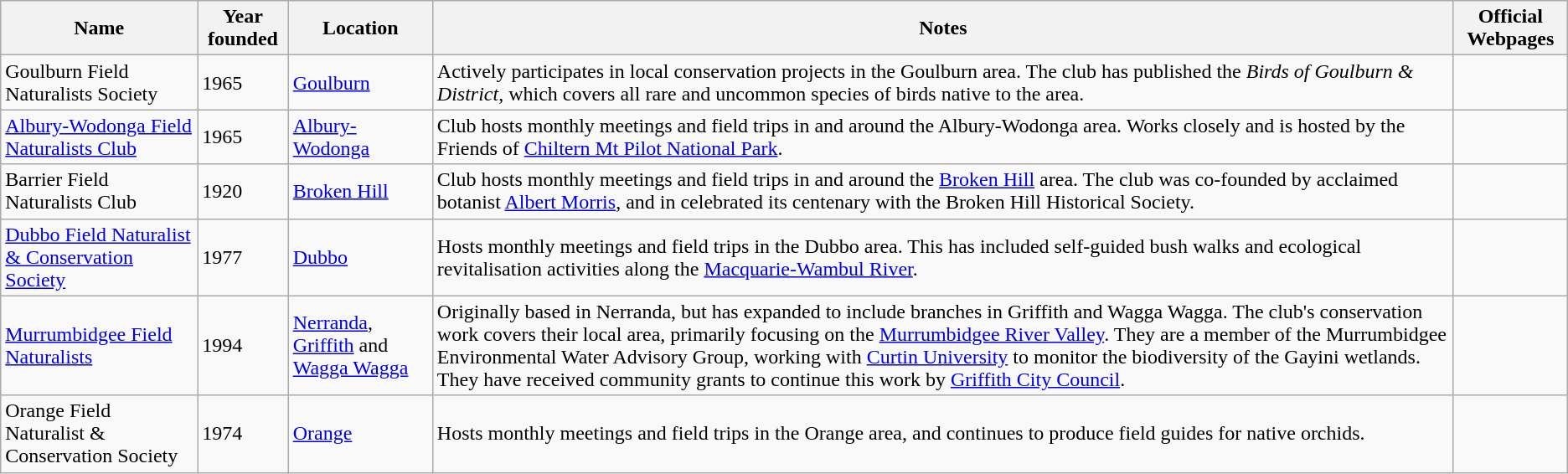<table class="wikitable sortable">
<tr>
<th>Name</th>
<th>Year founded</th>
<th>Location</th>
<th>Notes</th>
<th>Official Webpages</th>
</tr>
<tr>
<td>Goulburn Field Naturalists Society</td>
<td>1965</td>
<td><a href='#'>Goulburn</a></td>
<td>Actively participates in local conservation projects in the Goulburn area. The club has published the <em>Birds of Goulburn & District</em>, which covers all rare and uncommon species of birds native to the area.</td>
<td></td>
</tr>
<tr>
<td><a href='#'>Albury-Wodonga Field Naturalists Club</a></td>
<td>1965</td>
<td><a href='#'>Albury-Wodonga</a></td>
<td>Club hosts monthly meetings and field trips in and around the Albury-Wodonga area. Works closely and is hosted by the Friends of <a href='#'>Chiltern Mt Pilot National Park</a>.</td>
<td></td>
</tr>
<tr>
<td>Barrier Field Naturalists Club</td>
<td>1920</td>
<td><a href='#'>Broken Hill</a></td>
<td>Club hosts monthly meetings and field trips in and around the <a href='#'>Broken Hill</a> area. The club was co-founded by acclaimed botanist <a href='#'>Albert Morris</a>, and in  celebrated its centenary with the Broken Hill Historical Society.</td>
<td></td>
</tr>
<tr>
<td><a href='#'>Dubbo Field Naturalist & Conservation Society</a></td>
<td>1977</td>
<td><a href='#'>Dubbo</a></td>
<td>Hosts monthly meetings and field trips in the Dubbo area. This has included self-guided bush walks and ecological revitalisation activities along the <a href='#'>Macquarie-Wambul River</a>.</td>
<td></td>
</tr>
<tr>
<td><a href='#'>Murrumbidgee Field Naturalists</a></td>
<td>1994</td>
<td><a href='#'>Nerranda</a>, <a href='#'>Griffith</a> and <a href='#'>Wagga Wagga</a></td>
<td>Originally based in Nerranda, but has expanded to include branches in Griffith and Wagga Wagga. The club's conservation work covers their local area, primarily focusing on the <a href='#'>Murrumbidgee River Valley</a>. They are a member of the Murrumbidgee Environmental Water Advisory Group, working with <a href='#'>Curtin University</a> to monitor the biodiversity of the Gayini wetlands. They have received community grants to continue this work by <a href='#'>Griffith City Council</a>.</td>
<td></td>
</tr>
<tr>
<td>Orange Field Naturalist & Conservation Society</td>
<td>1974</td>
<td><a href='#'>Orange</a></td>
<td>Hosts monthly meetings and field trips in the Orange area, and continues to produce field guides for native orchids.</td>
<td></td>
</tr>
</table>
